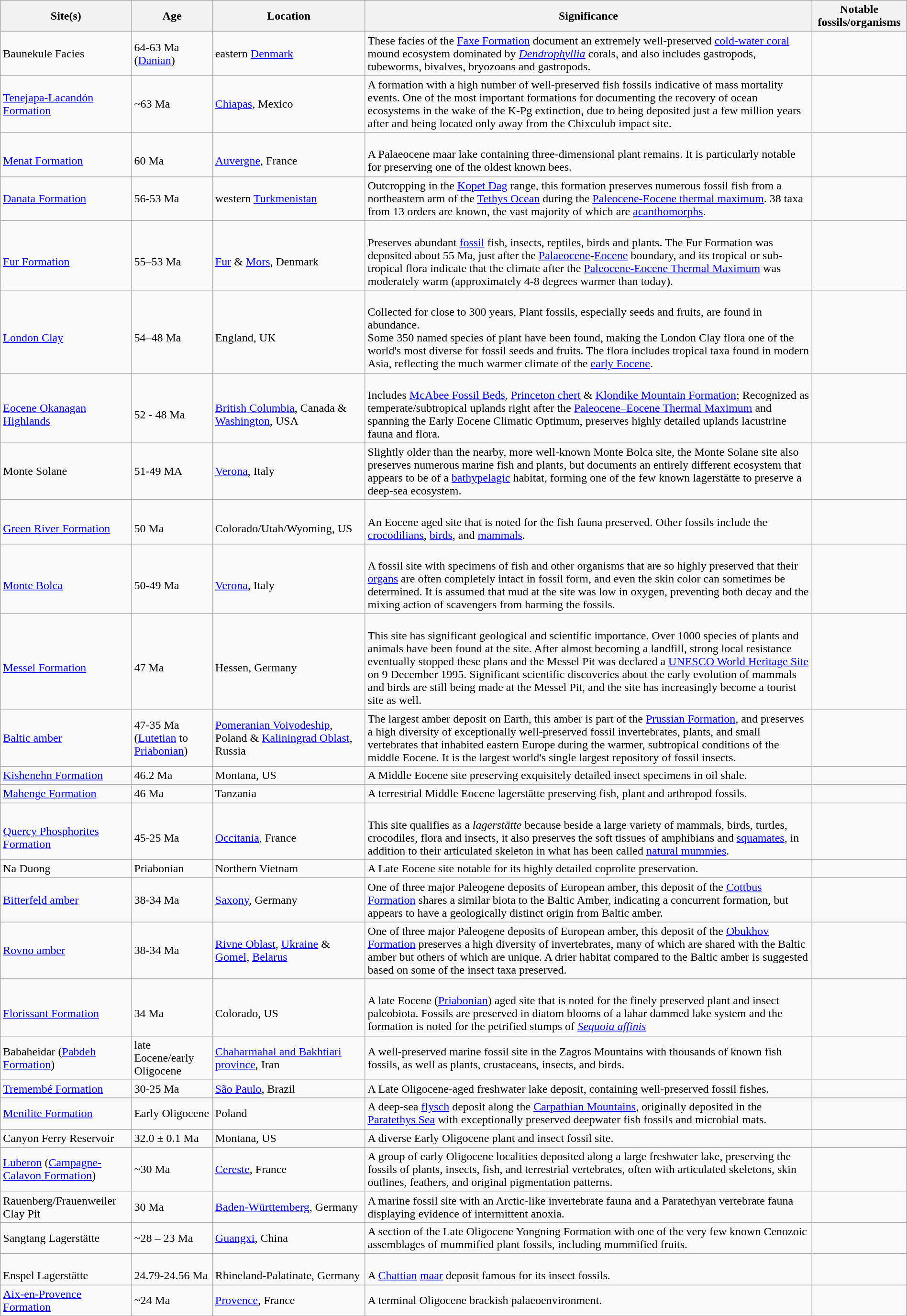<table class="wikitable" align="center" width="100%">
<tr>
<th>Site(s)</th>
<th>Age</th>
<th>Location</th>
<th>Significance</th>
<th>Notable fossils/organisms</th>
</tr>
<tr>
<td>Baunekule Facies</td>
<td>64-63 Ma  (<a href='#'>Danian</a>)</td>
<td>eastern <a href='#'>Denmark</a></td>
<td>These facies of the <a href='#'>Faxe Formation</a> document an extremely well-preserved <a href='#'>cold-water coral</a> mound ecosystem dominated by <em><a href='#'>Dendrophyllia</a></em> corals, and also includes gastropods, tubeworms, bivalves, bryozoans and gastropods.</td>
<td></td>
</tr>
<tr>
<td><a href='#'>Tenejapa-Lacandón Formation</a></td>
<td>~63 Ma</td>
<td><a href='#'>Chiapas</a>, Mexico</td>
<td>A formation with a high number of well-preserved fish fossils indicative of mass mortality events. One of the most important formations for documenting the recovery of ocean ecosystems in the wake of the K-Pg extinction, due to being deposited just a few million years after and being located only  away from the Chixculub impact site.</td>
<td></td>
</tr>
<tr>
<td><br><a href='#'>Menat Formation</a></td>
<td><br>60 Ma</td>
<td><br><a href='#'>Auvergne</a>, France</td>
<td><br>A Palaeocene maar lake containing three-dimensional plant remains. It is particularly notable for preserving one of the oldest known bees.</td>
<td></td>
</tr>
<tr>
<td><a href='#'>Danata Formation</a></td>
<td>56-53 Ma</td>
<td>western <a href='#'>Turkmenistan</a></td>
<td>Outcropping in the <a href='#'>Kopet Dag</a> range, this formation preserves numerous fossil fish from a northeastern arm of the <a href='#'>Tethys Ocean</a> during the <a href='#'>Paleocene-Eocene thermal maximum</a>. 38 taxa from 13 orders are known, the vast majority of which are <a href='#'>acanthomorphs</a>.</td>
<td></td>
</tr>
<tr>
<td><br><a href='#'>Fur Formation</a></td>
<td><br>55–53 Ma</td>
<td><br><a href='#'>Fur</a> & <a href='#'>Mors</a>, Denmark</td>
<td><br>Preserves abundant <a href='#'>fossil</a> fish, insects, reptiles, birds and plants. The Fur Formation was deposited about 55 Ma, just after the <a href='#'>Palaeocene</a>-<a href='#'>Eocene</a> boundary, and its tropical or sub-tropical flora indicate that the climate after the <a href='#'>Paleocene-Eocene Thermal Maximum</a> was moderately warm (approximately 4-8 degrees warmer than today).</td>
<td><br></td>
</tr>
<tr>
<td><br><a href='#'>London Clay</a></td>
<td><br>54–48 Ma</td>
<td><br>England, UK</td>
<td><br>Collected for close to 300 years, Plant fossils, especially seeds and fruits, are found in abundance.<br> Some 350 named species of plant have been found, making the London Clay flora one of the world's most diverse for fossil seeds and fruits. The flora includes tropical taxa found in modern Asia, reflecting the much warmer climate of the <a href='#'>early Eocene</a>.</td>
<td></td>
</tr>
<tr>
<td><br><a href='#'>Eocene Okanagan Highlands</a></td>
<td><br>52 - 48 Ma</td>
<td><br><a href='#'>British Columbia</a>, Canada & <a href='#'>Washington</a>, USA</td>
<td><br>Includes <a href='#'>McAbee Fossil Beds</a>, <a href='#'>Princeton chert</a> & <a href='#'>Klondike Mountain Formation</a>; Recognized as temperate/subtropical uplands right after the <a href='#'>Paleocene–Eocene Thermal Maximum</a> and spanning the Early Eocene Climatic Optimum, preserves highly detailed uplands lacustrine fauna and flora.</td>
<td><br></td>
</tr>
<tr>
<td>Monte Solane</td>
<td>51-49 MA</td>
<td><a href='#'>Verona</a>, Italy</td>
<td>Slightly older than the nearby, more well-known Monte Bolca site, the Monte Solane site also preserves numerous marine fish and plants, but documents an entirely different ecosystem that appears to be of a <a href='#'>bathypelagic</a> habitat, forming one of the few known lagerstätte to preserve a deep-sea ecosystem.</td>
<td></td>
</tr>
<tr>
<td><br><a href='#'>Green River Formation</a></td>
<td><br>50 Ma</td>
<td><br>Colorado/Utah/Wyoming, US</td>
<td><br>An Eocene aged site that is noted for the fish fauna preserved. Other fossils include the <a href='#'>crocodilians</a>, <a href='#'>birds</a>, and <a href='#'>mammals</a>.</td>
<td><br></td>
</tr>
<tr>
<td><br><a href='#'>Monte Bolca</a></td>
<td><br>50-49 Ma</td>
<td><br><a href='#'>Verona</a>, Italy</td>
<td><br>A fossil site with specimens of fish and other organisms that are so highly preserved that their <a href='#'>organs</a> are often completely intact in fossil form, and even the skin color can sometimes be determined. It is assumed that mud at the site was low in oxygen, preventing both decay and the mixing action of scavengers from harming the fossils.</td>
<td><br></td>
</tr>
<tr>
<td><br><a href='#'>Messel Formation</a></td>
<td><br>47 Ma</td>
<td><br>Hessen, Germany</td>
<td><br>This site has significant geological and scientific importance. Over 1000 species of plants and animals have been found at the site. After almost becoming a landfill, strong local resistance eventually stopped these plans and the Messel Pit was declared a <a href='#'>UNESCO World Heritage Site</a> on 9 December 1995. Significant scientific discoveries about the early evolution of mammals and birds are still being made at the Messel Pit, and the site has increasingly become a tourist site as well.</td>
<td><br></td>
</tr>
<tr>
<td><a href='#'>Baltic amber</a></td>
<td>47-35 Ma (<a href='#'>Lutetian</a> to <a href='#'>Priabonian</a>)</td>
<td><a href='#'>Pomeranian Voivodeship</a>, Poland & <a href='#'>Kaliningrad Oblast</a>, Russia</td>
<td>The largest amber deposit on Earth, this amber is part of the <a href='#'>Prussian Formation</a>, and preserves a high diversity of exceptionally well-preserved fossil invertebrates, plants, and small vertebrates that inhabited eastern Europe during the warmer, subtropical conditions of the middle Eocene. It is the largest world's single largest repository of fossil insects.</td>
<td></td>
</tr>
<tr>
<td><a href='#'>Kishenehn Formation</a></td>
<td>46.2 Ma</td>
<td>Montana, US</td>
<td>A Middle Eocene site preserving exquisitely detailed insect specimens in oil shale.</td>
<td></td>
</tr>
<tr>
<td><a href='#'>Mahenge Formation</a></td>
<td>46 Ma</td>
<td>Tanzania</td>
<td>A terrestrial Middle Eocene lagerstätte preserving fish, plant and arthropod fossils.</td>
<td></td>
</tr>
<tr>
<td><br><a href='#'>Quercy Phosphorites Formation</a></td>
<td><br>45-25 Ma</td>
<td><br><a href='#'>Occitania</a>, France</td>
<td><br>This site qualifies as a <em>lagerstätte</em> because beside a large variety of mammals, birds, turtles, crocodiles, flora and insects, it also preserves the soft tissues of amphibians and <a href='#'>squamates</a>, in addition to their articulated skeleton in what has been called <a href='#'>natural mummies</a>.</td>
<td><br></td>
</tr>
<tr>
<td>Na Duong</td>
<td>Priabonian</td>
<td>Northern Vietnam</td>
<td>A Late Eocene site notable for its highly detailed coprolite preservation.</td>
<td></td>
</tr>
<tr>
<td><a href='#'>Bitterfeld amber</a></td>
<td>38-34 Ma</td>
<td><a href='#'>Saxony</a>, Germany</td>
<td>One of three major Paleogene deposits of European amber, this deposit of the <a href='#'>Cottbus Formation</a> shares a similar biota to the Baltic Amber, indicating a concurrent formation, but appears to have a geologically distinct origin from Baltic amber.</td>
<td></td>
</tr>
<tr>
<td><a href='#'>Rovno amber</a></td>
<td>38-34 Ma</td>
<td><a href='#'>Rivne Oblast</a>, <a href='#'>Ukraine</a> & <a href='#'>Gomel</a>, <a href='#'>Belarus</a></td>
<td>One of three major Paleogene deposits of European amber, this deposit of the <a href='#'>Obukhov Formation</a> preserves a high diversity of invertebrates, many of which are shared with the Baltic amber but others of which are unique. A drier habitat compared to the Baltic amber is suggested based on some of the insect taxa preserved.</td>
<td></td>
</tr>
<tr>
<td><br><a href='#'>Florissant Formation</a></td>
<td><br>34 Ma</td>
<td><br>Colorado, US</td>
<td><br>A late Eocene (<a href='#'>Priabonian</a>) aged site that is noted for the finely preserved plant and insect paleobiota. Fossils are preserved in diatom blooms of a lahar dammed lake system and the formation is noted for the petrified stumps of <em><a href='#'>Sequoia affinis</a></em></td>
<td><br></td>
</tr>
<tr>
<td>Babaheidar (<a href='#'>Pabdeh Formation</a>)</td>
<td>late Eocene/early Oligocene</td>
<td><a href='#'>Chaharmahal and Bakhtiari province</a>, Iran</td>
<td>A well-preserved marine fossil site in the Zagros Mountains with thousands of known fish fossils, as well as plants, crustaceans, insects, and birds.</td>
<td></td>
</tr>
<tr>
<td><a href='#'>Tremembé Formation</a></td>
<td>30-25 Ma</td>
<td><a href='#'>São Paulo</a>, Brazil</td>
<td>A Late Oligocene-aged freshwater lake deposit, containing well-preserved fossil fishes.</td>
<td></td>
</tr>
<tr>
<td><a href='#'>Menilite Formation</a></td>
<td>Early Oligocene</td>
<td>Poland</td>
<td>A deep-sea <a href='#'>flysch</a> deposit along the <a href='#'>Carpathian Mountains</a>, originally deposited in the <a href='#'>Paratethys Sea</a> with exceptionally preserved deepwater fish fossils and microbial mats.</td>
<td></td>
</tr>
<tr>
<td>Canyon Ferry Reservoir</td>
<td>32.0 ± 0.1 Ma</td>
<td>Montana, US</td>
<td>A diverse Early Oligocene plant and insect fossil site.</td>
<td></td>
</tr>
<tr>
<td><a href='#'>Luberon</a> (<a href='#'>Campagne-Calavon Formation</a>)</td>
<td>~30 Ma</td>
<td><a href='#'>Cereste</a>, France</td>
<td>A group of early Oligocene localities deposited along a large freshwater lake, preserving the fossils of plants, insects, fish, and terrestrial vertebrates, often with articulated skeletons, skin outlines, feathers, and original pigmentation patterns.</td>
<td></td>
</tr>
<tr>
<td>Rauenberg/Frauenweiler Clay Pit</td>
<td>30 Ma</td>
<td><a href='#'>Baden-Württemberg</a>, Germany</td>
<td>A marine fossil site with an Arctic-like invertebrate fauna and a Paratethyan vertebrate fauna displaying evidence of intermittent anoxia.</td>
<td></td>
</tr>
<tr>
<td>Sangtang Lagerstätte</td>
<td>~28 – 23 Ma</td>
<td><a href='#'>Guangxi</a>, China</td>
<td>A section of the Late Oligocene Yongning Formation with one of the very few known Cenozoic assemblages of mummified plant fossils, including mummified fruits.</td>
<td></td>
</tr>
<tr>
<td><br>Enspel Lagerstätte</td>
<td><br>24.79-24.56 Ma</td>
<td><br>Rhineland-Palatinate, Germany</td>
<td><br>A <a href='#'>Chattian</a> <a href='#'>maar</a> deposit famous for its insect fossils.</td>
<td></td>
</tr>
<tr>
<td><a href='#'>Aix-en-Provence Formation</a></td>
<td>~24 Ma</td>
<td><a href='#'>Provence</a>, France</td>
<td>A terminal Oligocene brackish palaeoenvironment.</td>
<td></td>
</tr>
<tr>
</tr>
</table>
